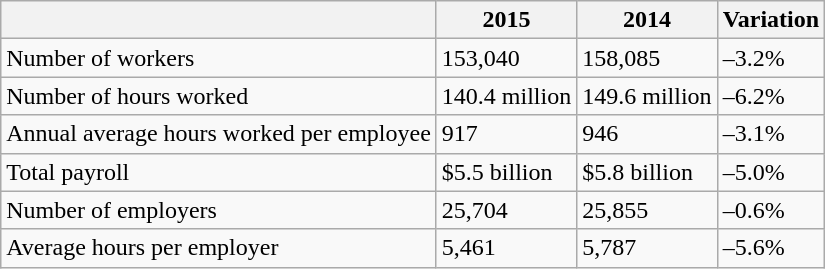<table class="wikitable">
<tr>
<th></th>
<th>2015</th>
<th>2014</th>
<th>Variation</th>
</tr>
<tr>
<td>Number of workers</td>
<td>153,040</td>
<td>158,085</td>
<td>–3.2%</td>
</tr>
<tr>
<td>Number of hours worked</td>
<td>140.4 million</td>
<td>149.6 million</td>
<td>–6.2%</td>
</tr>
<tr>
<td>Annual average hours worked per employee</td>
<td>917</td>
<td>946</td>
<td>–3.1%</td>
</tr>
<tr>
<td>Total payroll</td>
<td>$5.5 billion</td>
<td>$5.8 billion</td>
<td>–5.0%</td>
</tr>
<tr>
<td>Number of employers</td>
<td>25,704</td>
<td>25,855</td>
<td>–0.6%</td>
</tr>
<tr>
<td>Average hours per employer</td>
<td>5,461</td>
<td>5,787</td>
<td>–5.6%</td>
</tr>
</table>
